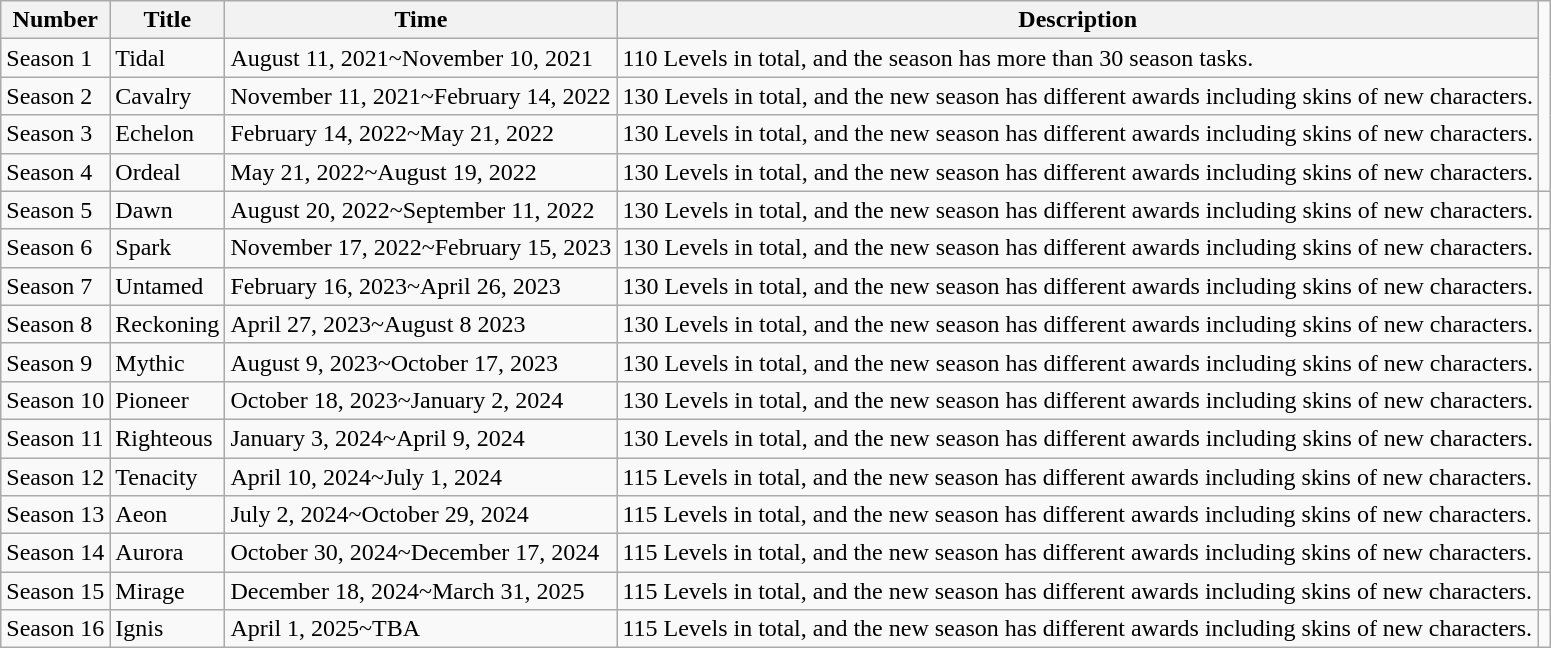<table class="wikitable">
<tr>
<th>Number</th>
<th>Title</th>
<th>Time</th>
<th>Description</th>
</tr>
<tr>
<td>Season 1</td>
<td>Tidal</td>
<td>August 11, 2021~November 10, 2021</td>
<td>110 Levels in total, and the season has more than 30 season tasks.</td>
</tr>
<tr>
<td>Season 2</td>
<td>Cavalry</td>
<td>November 11, 2021~February 14, 2022</td>
<td>130 Levels in total, and the new season has different awards including skins of new characters.</td>
</tr>
<tr>
<td>Season 3</td>
<td>Echelon</td>
<td>February 14, 2022~May 21, 2022</td>
<td>130 Levels in total, and the new season has different awards including skins of new characters.</td>
</tr>
<tr>
<td>Season 4</td>
<td>Ordeal</td>
<td>May 21, 2022~August 19, 2022</td>
<td>130 Levels in total, and the new season has different awards including skins of new characters.</td>
</tr>
<tr>
<td>Season 5</td>
<td>Dawn</td>
<td>August 20, 2022~September 11, 2022</td>
<td>130 Levels in total, and the new season has different awards including skins of new characters.</td>
<td></td>
</tr>
<tr>
<td>Season 6</td>
<td>Spark</td>
<td>November 17, 2022~February 15, 2023</td>
<td>130 Levels in total, and the new season has different awards including skins of new characters.</td>
<td></td>
</tr>
<tr>
<td>Season 7</td>
<td>Untamed</td>
<td>February 16, 2023~April 26, 2023</td>
<td>130 Levels in total, and the new season has different awards including skins of new characters.</td>
<td></td>
</tr>
<tr>
<td>Season 8</td>
<td>Reckoning</td>
<td>April 27, 2023~August 8 2023</td>
<td>130 Levels in total, and the new season has different awards including skins of new characters.</td>
<td></td>
</tr>
<tr>
<td>Season 9</td>
<td>Mythic</td>
<td>August 9, 2023~October 17, 2023</td>
<td>130 Levels in total, and the new season has different awards including skins of new characters.</td>
<td></td>
</tr>
<tr>
<td>Season 10</td>
<td>Pioneer</td>
<td>October 18, 2023~January 2, 2024</td>
<td>130 Levels in total, and the new season has different awards including skins of new characters.</td>
<td></td>
</tr>
<tr>
<td>Season 11</td>
<td>Righteous</td>
<td>January 3, 2024~April 9, 2024</td>
<td>130 Levels in total, and the new season has different awards including skins of new characters.</td>
<td></td>
</tr>
<tr>
<td>Season 12</td>
<td>Tenacity</td>
<td>April 10, 2024~July 1, 2024</td>
<td>115 Levels in total, and the new season has different awards including skins of new characters.</td>
<td></td>
</tr>
<tr>
<td>Season 13</td>
<td>Aeon</td>
<td>July 2, 2024~October 29, 2024</td>
<td>115 Levels in total, and the new season has different awards including skins of new characters.</td>
<td></td>
</tr>
<tr>
<td>Season 14</td>
<td>Aurora</td>
<td>October 30, 2024~December 17, 2024</td>
<td>115 Levels in total, and the new season has different awards including skins of new characters.</td>
<td></td>
</tr>
<tr>
<td>Season 15</td>
<td>Mirage</td>
<td>December 18, 2024~March 31, 2025</td>
<td>115 Levels in total, and the new season has different awards including skins of new characters.</td>
<td></td>
</tr>
<tr>
<td>Season 16</td>
<td>Ignis</td>
<td>April 1, 2025~TBA</td>
<td>115 Levels in total, and the new season has different awards including skins of new characters.</td>
</tr>
</table>
